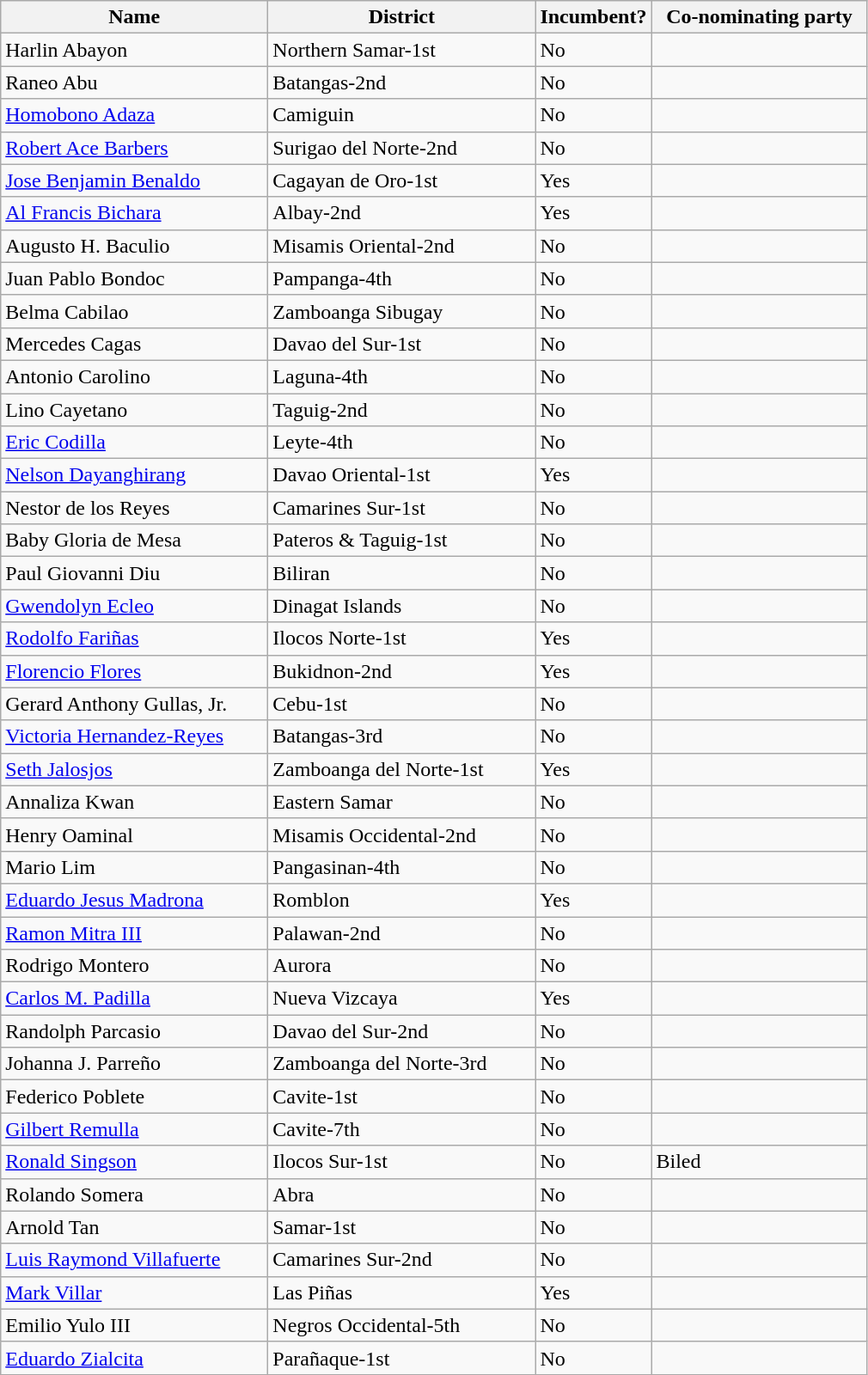<table class=wikitable>
<tr>
<th width=200px>Name</th>
<th width=200px>District</th>
<th>Incumbent?</th>
<th width=160px>Co-nominating party</th>
</tr>
<tr>
<td>Harlin Abayon</td>
<td>Northern Samar-1st</td>
<td>No</td>
</tr>
<tr>
<td>Raneo Abu</td>
<td>Batangas-2nd</td>
<td>No</td>
<td></td>
</tr>
<tr>
<td><a href='#'>Homobono Adaza</a></td>
<td>Camiguin</td>
<td>No</td>
<td></td>
</tr>
<tr>
<td><a href='#'>Robert Ace Barbers</a></td>
<td>Surigao del Norte-2nd</td>
<td>No</td>
<td></td>
</tr>
<tr>
<td><a href='#'>Jose Benjamin Benaldo</a></td>
<td>Cagayan de Oro-1st</td>
<td>Yes</td>
<td></td>
</tr>
<tr>
<td><a href='#'>Al Francis Bichara</a></td>
<td>Albay-2nd</td>
<td>Yes</td>
<td></td>
</tr>
<tr>
<td>Augusto H. Baculio</td>
<td>Misamis Oriental-2nd</td>
<td>No</td>
</tr>
<tr>
<td>Juan Pablo Bondoc</td>
<td>Pampanga-4th</td>
<td>No</td>
<td></td>
</tr>
<tr>
<td>Belma Cabilao</td>
<td>Zamboanga Sibugay</td>
<td>No</td>
<td></td>
</tr>
<tr>
<td>Mercedes Cagas</td>
<td>Davao del Sur-1st</td>
<td>No</td>
<td></td>
</tr>
<tr>
<td>Antonio Carolino</td>
<td>Laguna-4th</td>
<td>No</td>
<td></td>
</tr>
<tr>
<td>Lino Cayetano</td>
<td>Taguig-2nd</td>
<td>No</td>
<td></td>
</tr>
<tr>
<td><a href='#'>Eric Codilla</a></td>
<td>Leyte-4th</td>
<td>No</td>
<td></td>
</tr>
<tr>
<td><a href='#'>Nelson Dayanghirang</a></td>
<td>Davao Oriental-1st</td>
<td>Yes</td>
<td></td>
</tr>
<tr>
<td>Nestor de los Reyes</td>
<td>Camarines Sur-1st</td>
<td>No</td>
<td></td>
</tr>
<tr>
<td>Baby Gloria de Mesa</td>
<td>Pateros & Taguig-1st</td>
<td>No</td>
<td></td>
</tr>
<tr>
<td>Paul Giovanni Diu</td>
<td>Biliran</td>
<td>No</td>
<td></td>
</tr>
<tr>
<td><a href='#'>Gwendolyn Ecleo</a></td>
<td>Dinagat Islands</td>
<td>No</td>
<td></td>
</tr>
<tr>
<td><a href='#'>Rodolfo Fariñas</a></td>
<td>Ilocos Norte-1st</td>
<td>Yes</td>
<td></td>
</tr>
<tr>
<td><a href='#'>Florencio Flores</a></td>
<td>Bukidnon-2nd</td>
<td>Yes</td>
<td></td>
</tr>
<tr>
<td>Gerard Anthony Gullas, Jr.</td>
<td>Cebu-1st</td>
<td>No</td>
<td></td>
</tr>
<tr>
<td><a href='#'>Victoria Hernandez-Reyes</a></td>
<td>Batangas-3rd</td>
<td>No</td>
<td></td>
</tr>
<tr>
<td><a href='#'>Seth Jalosjos</a></td>
<td>Zamboanga del Norte-1st</td>
<td>Yes</td>
<td></td>
</tr>
<tr>
<td>Annaliza Kwan</td>
<td>Eastern Samar</td>
<td>No</td>
<td></td>
</tr>
<tr>
<td>Henry Oaminal</td>
<td>Misamis Occidental-2nd</td>
<td>No</td>
<td></td>
</tr>
<tr>
<td>Mario Lim</td>
<td>Pangasinan-4th</td>
<td>No</td>
<td></td>
</tr>
<tr>
<td><a href='#'>Eduardo Jesus Madrona</a></td>
<td>Romblon</td>
<td>Yes</td>
</tr>
<tr>
<td><a href='#'>Ramon Mitra III</a></td>
<td>Palawan-2nd</td>
<td>No</td>
<td></td>
</tr>
<tr>
<td>Rodrigo Montero</td>
<td>Aurora</td>
<td>No</td>
<td></td>
</tr>
<tr>
<td><a href='#'>Carlos M. Padilla</a></td>
<td>Nueva Vizcaya</td>
<td>Yes</td>
<td></td>
</tr>
<tr>
<td>Randolph Parcasio</td>
<td>Davao del Sur-2nd</td>
<td>No</td>
<td></td>
</tr>
<tr>
<td>Johanna J. Parreño</td>
<td>Zamboanga del Norte-3rd</td>
<td>No</td>
<td></td>
</tr>
<tr>
<td>Federico Poblete</td>
<td>Cavite-1st</td>
<td>No</td>
<td></td>
</tr>
<tr>
<td><a href='#'>Gilbert Remulla</a></td>
<td>Cavite-7th</td>
<td>No</td>
<td></td>
</tr>
<tr>
<td><a href='#'>Ronald Singson</a></td>
<td>Ilocos Sur-1st</td>
<td>No</td>
<td>Biled</td>
</tr>
<tr>
<td>Rolando Somera</td>
<td>Abra</td>
<td>No</td>
<td></td>
</tr>
<tr>
<td>Arnold Tan</td>
<td>Samar-1st</td>
<td>No</td>
<td></td>
</tr>
<tr>
<td><a href='#'>Luis Raymond Villafuerte</a></td>
<td>Camarines Sur-2nd</td>
<td>No</td>
<td></td>
</tr>
<tr>
<td><a href='#'>Mark Villar</a></td>
<td>Las Piñas</td>
<td>Yes</td>
<td></td>
</tr>
<tr>
<td>Emilio Yulo III</td>
<td>Negros Occidental-5th</td>
<td>No</td>
<td></td>
</tr>
<tr>
<td><a href='#'>Eduardo Zialcita</a></td>
<td>Parañaque-1st</td>
<td>No</td>
<td></td>
</tr>
</table>
